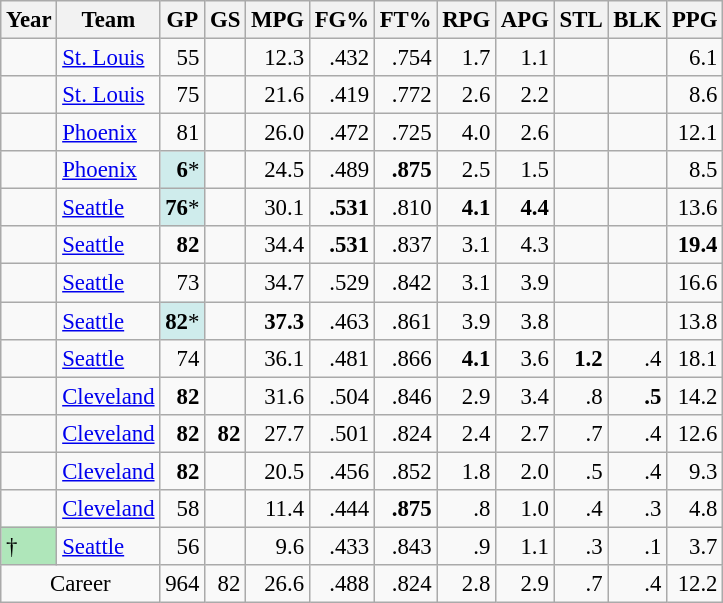<table class="wikitable sortable" style="font-size:95%; text-align:right;">
<tr>
<th>Year</th>
<th>Team</th>
<th>GP</th>
<th>GS</th>
<th>MPG</th>
<th>FG%</th>
<th>FT%</th>
<th>RPG</th>
<th>APG</th>
<th>STL</th>
<th>BLK</th>
<th>PPG</th>
</tr>
<tr>
<td style="text-align:left;"></td>
<td style="text-align:left;"><a href='#'>St. Louis</a></td>
<td>55</td>
<td></td>
<td>12.3</td>
<td>.432</td>
<td>.754</td>
<td>1.7</td>
<td>1.1</td>
<td></td>
<td></td>
<td>6.1</td>
</tr>
<tr>
<td style="text-align:left;"></td>
<td style="text-align:left;"><a href='#'>St. Louis</a></td>
<td>75</td>
<td></td>
<td>21.6</td>
<td>.419</td>
<td>.772</td>
<td>2.6</td>
<td>2.2</td>
<td></td>
<td></td>
<td>8.6</td>
</tr>
<tr>
<td style="text-align:left;"></td>
<td style="text-align:left;"><a href='#'>Phoenix</a></td>
<td>81</td>
<td></td>
<td>26.0</td>
<td>.472</td>
<td>.725</td>
<td>4.0</td>
<td>2.6</td>
<td></td>
<td></td>
<td>12.1</td>
</tr>
<tr>
<td style="text-align:left;"></td>
<td style="text-align:left;"><a href='#'>Phoenix</a></td>
<td style="background:#CFECEC; width:1em"><strong>6</strong>*</td>
<td></td>
<td>24.5</td>
<td>.489</td>
<td><strong>.875</strong></td>
<td>2.5</td>
<td>1.5</td>
<td></td>
<td></td>
<td>8.5</td>
</tr>
<tr>
<td style="text-align:left;"></td>
<td style="text-align:left;"><a href='#'>Seattle</a></td>
<td style="background:#CFECEC; width:1em"><strong>76</strong>*</td>
<td></td>
<td>30.1</td>
<td><strong>.531</strong></td>
<td>.810</td>
<td><strong>4.1</strong></td>
<td><strong>4.4</strong></td>
<td></td>
<td></td>
<td>13.6</td>
</tr>
<tr>
<td style="text-align:left;"></td>
<td style="text-align:left;"><a href='#'>Seattle</a></td>
<td><strong>82</strong></td>
<td></td>
<td>34.4</td>
<td><strong>.531</strong></td>
<td>.837</td>
<td>3.1</td>
<td>4.3</td>
<td></td>
<td></td>
<td><strong>19.4</strong></td>
</tr>
<tr>
<td style="text-align:left;"></td>
<td style="text-align:left;"><a href='#'>Seattle</a></td>
<td>73</td>
<td></td>
<td>34.7</td>
<td>.529</td>
<td>.842</td>
<td>3.1</td>
<td>3.9</td>
<td></td>
<td></td>
<td>16.6</td>
</tr>
<tr>
<td style="text-align:left;"></td>
<td style="text-align:left;"><a href='#'>Seattle</a></td>
<td style="background:#CFECEC; width:1em"><strong>82</strong>*</td>
<td></td>
<td><strong>37.3</strong></td>
<td>.463</td>
<td>.861</td>
<td>3.9</td>
<td>3.8</td>
<td></td>
<td></td>
<td>13.8</td>
</tr>
<tr>
<td style="text-align:left;"></td>
<td style="text-align:left;"><a href='#'>Seattle</a></td>
<td>74</td>
<td></td>
<td>36.1</td>
<td>.481</td>
<td>.866</td>
<td><strong>4.1</strong></td>
<td>3.6</td>
<td><strong>1.2</strong></td>
<td>.4</td>
<td>18.1</td>
</tr>
<tr>
<td style="text-align:left;"></td>
<td style="text-align:left;"><a href='#'>Cleveland</a></td>
<td><strong>82</strong></td>
<td></td>
<td>31.6</td>
<td>.504</td>
<td>.846</td>
<td>2.9</td>
<td>3.4</td>
<td>.8</td>
<td><strong>.5</strong></td>
<td>14.2</td>
</tr>
<tr>
<td style="text-align:left;"></td>
<td style="text-align:left;"><a href='#'>Cleveland</a></td>
<td><strong>82</strong></td>
<td><strong>82</strong></td>
<td>27.7</td>
<td>.501</td>
<td>.824</td>
<td>2.4</td>
<td>2.7</td>
<td>.7</td>
<td>.4</td>
<td>12.6</td>
</tr>
<tr>
<td style="text-align:left;"></td>
<td style="text-align:left;"><a href='#'>Cleveland</a></td>
<td><strong>82</strong></td>
<td></td>
<td>20.5</td>
<td>.456</td>
<td>.852</td>
<td>1.8</td>
<td>2.0</td>
<td>.5</td>
<td>.4</td>
<td>9.3</td>
</tr>
<tr>
<td style="text-align:left;"></td>
<td style="text-align:left;"><a href='#'>Cleveland</a></td>
<td>58</td>
<td></td>
<td>11.4</td>
<td>.444</td>
<td><strong>.875</strong></td>
<td>.8</td>
<td>1.0</td>
<td>.4</td>
<td>.3</td>
<td>4.8</td>
</tr>
<tr>
<td style="text-align:left;background:#afe6ba;">†</td>
<td style="text-align:left;"><a href='#'>Seattle</a></td>
<td>56</td>
<td></td>
<td>9.6</td>
<td>.433</td>
<td>.843</td>
<td>.9</td>
<td>1.1</td>
<td>.3</td>
<td>.1</td>
<td>3.7</td>
</tr>
<tr class="sortbottom">
<td style="text-align:center;" colspan="2">Career</td>
<td>964</td>
<td>82</td>
<td>26.6</td>
<td>.488</td>
<td>.824</td>
<td>2.8</td>
<td>2.9</td>
<td>.7</td>
<td>.4</td>
<td>12.2</td>
</tr>
</table>
